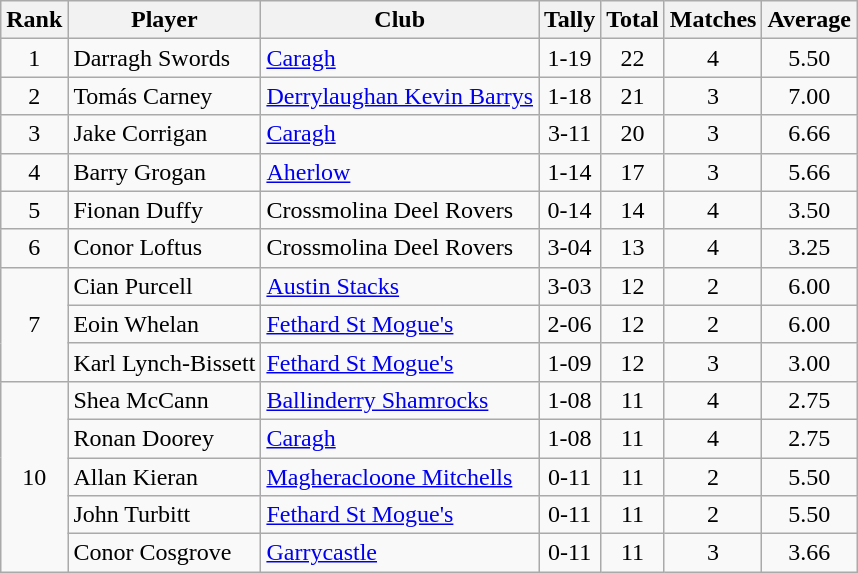<table class="wikitable">
<tr>
<th>Rank</th>
<th>Player</th>
<th>Club</th>
<th>Tally</th>
<th>Total</th>
<th>Matches</th>
<th>Average</th>
</tr>
<tr>
<td rowspan="1" style="text-align:center;">1</td>
<td>Darragh Swords</td>
<td><a href='#'>Caragh</a></td>
<td align=center>1-19</td>
<td align=center>22</td>
<td align=center>4</td>
<td align=center>5.50</td>
</tr>
<tr>
<td rowspan="1" style="text-align:center;">2</td>
<td>Tomás Carney</td>
<td><a href='#'>Derrylaughan Kevin Barrys</a></td>
<td align=center>1-18</td>
<td align=center>21</td>
<td align=center>3</td>
<td align=center>7.00</td>
</tr>
<tr>
<td rowspan="1" style="text-align:center;">3</td>
<td>Jake Corrigan</td>
<td><a href='#'>Caragh</a></td>
<td align=center>3-11</td>
<td align=center>20</td>
<td align=center>3</td>
<td align=center>6.66</td>
</tr>
<tr>
<td rowspan="1" style="text-align:center;">4</td>
<td>Barry Grogan</td>
<td><a href='#'>Aherlow</a></td>
<td align=center>1-14</td>
<td align=center>17</td>
<td align=center>3</td>
<td align=center>5.66</td>
</tr>
<tr>
<td rowspan="1" style="text-align:center;">5</td>
<td>Fionan Duffy</td>
<td>Crossmolina Deel Rovers</td>
<td align=center>0-14</td>
<td align=center>14</td>
<td align=center>4</td>
<td align=center>3.50</td>
</tr>
<tr>
<td rowspan="1" style="text-align:center;">6</td>
<td>Conor Loftus</td>
<td>Crossmolina Deel Rovers</td>
<td align="center">3-04</td>
<td align="center">13</td>
<td align="center">4</td>
<td align="center">3.25</td>
</tr>
<tr>
<td rowspan="3" style="text-align:center;">7</td>
<td>Cian Purcell</td>
<td><a href='#'>Austin Stacks</a></td>
<td align="center">3-03</td>
<td align="center">12</td>
<td align="center">2</td>
<td align="center">6.00</td>
</tr>
<tr>
<td>Eoin Whelan</td>
<td><a href='#'>Fethard St Mogue's</a></td>
<td align=center>2-06</td>
<td align=center>12</td>
<td align=center>2</td>
<td align=center>6.00</td>
</tr>
<tr>
<td>Karl Lynch-Bissett</td>
<td><a href='#'>Fethard St Mogue's</a></td>
<td align=center>1-09</td>
<td align=center>12</td>
<td align=center>3</td>
<td align=center>3.00</td>
</tr>
<tr>
<td rowspan="5" style="text-align:center;">10</td>
<td>Shea McCann</td>
<td><a href='#'>Ballinderry Shamrocks</a></td>
<td align=center>1-08</td>
<td align=center>11</td>
<td align=center>4</td>
<td align=center>2.75</td>
</tr>
<tr>
<td>Ronan Doorey</td>
<td><a href='#'>Caragh</a></td>
<td align=center>1-08</td>
<td align=center>11</td>
<td align=center>4</td>
<td align=center>2.75</td>
</tr>
<tr>
<td>Allan Kieran</td>
<td><a href='#'>Magheracloone Mitchells</a></td>
<td align=center>0-11</td>
<td align=center>11</td>
<td align=center>2</td>
<td align=center>5.50</td>
</tr>
<tr>
<td>John Turbitt</td>
<td><a href='#'>Fethard St Mogue's</a></td>
<td align=center>0-11</td>
<td align=center>11</td>
<td align=center>2</td>
<td align=center>5.50</td>
</tr>
<tr>
<td>Conor Cosgrove</td>
<td><a href='#'>Garrycastle</a></td>
<td align=center>0-11</td>
<td align=center>11</td>
<td align=center>3</td>
<td align=center>3.66</td>
</tr>
</table>
